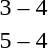<table style="text-align:center">
<tr>
<th width=200></th>
<th width=100></th>
<th width=200></th>
</tr>
<tr>
<td align=right></td>
<td>3 – 4</td>
<td align=left><strong></strong></td>
</tr>
<tr>
<td align=right><strong></strong></td>
<td>5 – 4</td>
<td align=left></td>
</tr>
</table>
